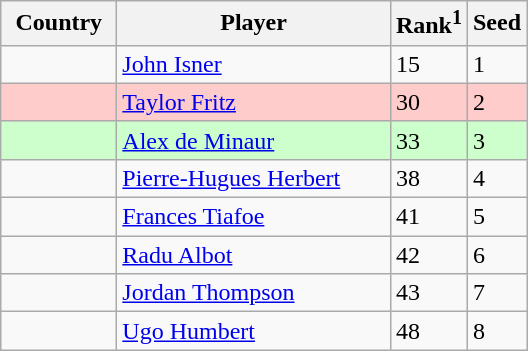<table class="sortable wikitable">
<tr>
<th width="70">Country</th>
<th width="175">Player</th>
<th>Rank<sup>1</sup></th>
<th>Seed</th>
</tr>
<tr>
<td></td>
<td><a href='#'>John Isner</a></td>
<td>15</td>
<td>1</td>
</tr>
<tr bgcolor=#fcc>
<td></td>
<td><a href='#'>Taylor Fritz</a></td>
<td>30</td>
<td>2</td>
</tr>
<tr bgcolor=#cfc>
<td></td>
<td><a href='#'>Alex de Minaur</a></td>
<td>33</td>
<td>3</td>
</tr>
<tr>
<td></td>
<td><a href='#'>Pierre-Hugues Herbert</a></td>
<td>38</td>
<td>4</td>
</tr>
<tr>
<td></td>
<td><a href='#'>Frances Tiafoe</a></td>
<td>41</td>
<td>5</td>
</tr>
<tr>
<td></td>
<td><a href='#'>Radu Albot</a></td>
<td>42</td>
<td>6</td>
</tr>
<tr>
<td></td>
<td><a href='#'>Jordan Thompson</a></td>
<td>43</td>
<td>7</td>
</tr>
<tr>
<td></td>
<td><a href='#'>Ugo Humbert</a></td>
<td>48</td>
<td>8</td>
</tr>
</table>
